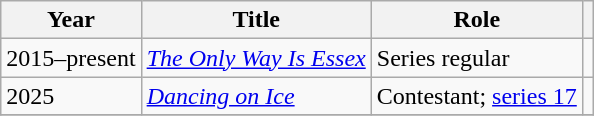<table class="wikitable plainrowheaders sortable">
<tr>
<th>Year</th>
<th>Title</th>
<th>Role</th>
<th class="unsortable"></th>
</tr>
<tr>
<td>2015–present</td>
<td><em><a href='#'>The Only Way Is Essex</a></em></td>
<td>Series regular</td>
<td align="center"></td>
</tr>
<tr>
<td>2025</td>
<td><em><a href='#'>Dancing on Ice</a></em></td>
<td>Contestant; <a href='#'>series 17</a></td>
<td align="center"></td>
</tr>
<tr>
</tr>
</table>
